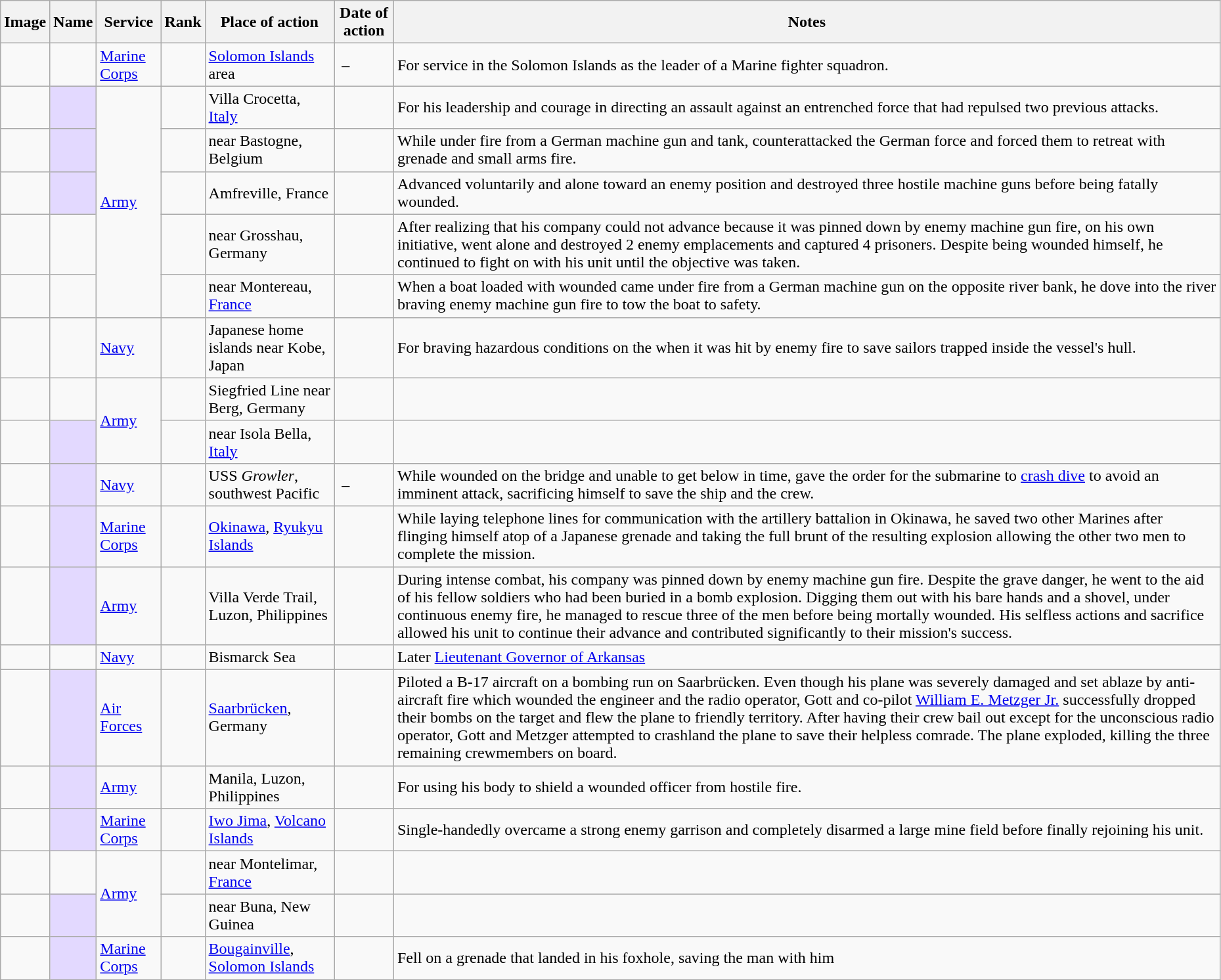<table class="wikitable sortable" width="98%">
<tr>
<th class="unsortable">Image</th>
<th>Name</th>
<th>Service</th>
<th>Rank</th>
<th>Place of action</th>
<th>Date of action</th>
<th class="unsortable">Notes</th>
</tr>
<tr>
<td></td>
<td></td>
<td><a href='#'>Marine Corps</a></td>
<td></td>
<td><a href='#'>Solomon Islands</a> area</td>
<td> – </td>
<td>For service in the Solomon Islands as the leader of a Marine fighter squadron.</td>
</tr>
<tr>
<td></td>
<td style="background:#e3d9ff;"></td>
<td rowspan="5"><a href='#'>Army</a></td>
<td></td>
<td>Villa Crocetta, <a href='#'>Italy</a></td>
<td></td>
<td>For his leadership and courage in directing an assault against an entrenched force that had repulsed two previous attacks.</td>
</tr>
<tr>
<td></td>
<td style="background:#e3d9ff;"></td>
<td></td>
<td>near Bastogne, Belgium</td>
<td></td>
<td>While under fire from a German machine gun and tank, counterattacked the German force and forced them to retreat with grenade and small arms fire.</td>
</tr>
<tr>
<td></td>
<td style="background:#e3d9ff;"></td>
<td></td>
<td>Amfreville, France</td>
<td></td>
<td>Advanced voluntarily and alone toward an enemy position and destroyed three hostile machine guns before being fatally wounded.</td>
</tr>
<tr>
<td></td>
<td></td>
<td></td>
<td>near Grosshau, Germany</td>
<td></td>
<td>After realizing that his company could not advance because it was pinned down by enemy machine gun fire, on his own initiative, went alone and destroyed 2 enemy emplacements and captured 4 prisoners. Despite being wounded himself, he continued to fight on with his unit until the objective was taken.</td>
</tr>
<tr>
<td></td>
<td></td>
<td></td>
<td>near Montereau, <a href='#'>France</a></td>
<td></td>
<td>When a boat loaded with wounded came under fire from a German machine gun on the opposite river bank, he dove into the river braving enemy machine gun fire to tow the boat to safety.</td>
</tr>
<tr>
<td></td>
<td></td>
<td><a href='#'>Navy</a></td>
<td></td>
<td>Japanese home islands near Kobe, Japan</td>
<td></td>
<td>For braving hazardous conditions on the  when it was hit by enemy fire to save sailors trapped inside the vessel's hull.</td>
</tr>
<tr>
<td></td>
<td></td>
<td rowspan="2"><a href='#'>Army</a></td>
<td></td>
<td>Siegfried Line near Berg, Germany</td>
<td></td>
<td></td>
</tr>
<tr>
<td></td>
<td style="background:#e3d9ff;"></td>
<td></td>
<td>near Isola Bella, <a href='#'>Italy</a></td>
<td></td>
<td></td>
</tr>
<tr>
<td></td>
<td style="background:#e3d9ff;"></td>
<td><a href='#'>Navy</a></td>
<td></td>
<td>USS <em>Growler</em>, southwest Pacific</td>
<td> – </td>
<td>While wounded on the bridge and unable to get below in time, gave the order for the submarine to <a href='#'>crash dive</a> to avoid an imminent attack, sacrificing himself to save the ship and the crew.</td>
</tr>
<tr>
<td></td>
<td style="background:#e3d9ff;"></td>
<td><a href='#'>Marine Corps</a></td>
<td></td>
<td><a href='#'>Okinawa</a>, <a href='#'>Ryukyu Islands</a></td>
<td></td>
<td>While laying telephone lines for communication with the artillery battalion in Okinawa, he saved two other Marines after flinging himself atop of a Japanese grenade and taking the full brunt of the resulting explosion allowing the other two men to complete the mission.</td>
</tr>
<tr>
<td></td>
<td style="background:#e3d9ff;"></td>
<td><a href='#'>Army</a></td>
<td></td>
<td>Villa Verde Trail, Luzon, Philippines</td>
<td></td>
<td>During intense combat, his company was pinned down by enemy machine gun fire. Despite the grave danger, he went to the aid of his fellow soldiers who had been buried in a bomb explosion. Digging them out with his bare hands and a shovel, under continuous enemy fire, he managed to rescue three of the men before being mortally wounded. His selfless actions and sacrifice allowed his unit to continue their advance and contributed significantly to their mission's success.</td>
</tr>
<tr>
<td></td>
<td></td>
<td><a href='#'>Navy</a></td>
<td></td>
<td>Bismarck Sea</td>
<td></td>
<td>Later <a href='#'>Lieutenant Governor of Arkansas</a></td>
</tr>
<tr>
<td></td>
<td style="background:#e3d9ff;"></td>
<td><a href='#'>Air Forces</a></td>
<td></td>
<td><a href='#'>Saarbrücken</a>, Germany</td>
<td></td>
<td>Piloted a B-17 aircraft on a bombing run on Saarbrücken. Even though his plane was severely damaged and set ablaze by anti-aircraft fire which wounded the engineer and the radio operator, Gott and co-pilot <a href='#'>William E. Metzger Jr.</a> successfully dropped their bombs on the target and flew the plane to friendly territory. After having their crew bail out except for the unconscious radio operator, Gott and Metzger attempted to crashland the plane to save their helpless comrade. The plane exploded, killing the three remaining crewmembers on board.</td>
</tr>
<tr>
<td></td>
<td style="background:#e3d9ff;"></td>
<td><a href='#'>Army</a></td>
<td></td>
<td>Manila, Luzon, Philippines</td>
<td></td>
<td>For using his body to shield a wounded officer from hostile fire.</td>
</tr>
<tr>
<td></td>
<td style="background:#e3d9ff;"></td>
<td><a href='#'>Marine Corps</a></td>
<td></td>
<td><a href='#'>Iwo Jima</a>, <a href='#'>Volcano Islands</a></td>
<td></td>
<td>Single-handedly overcame a strong enemy garrison and completely disarmed a large mine field before finally rejoining his unit.</td>
</tr>
<tr>
<td></td>
<td></td>
<td rowspan="2"><a href='#'>Army</a></td>
<td></td>
<td>near Montelimar, <a href='#'>France</a></td>
<td></td>
<td></td>
</tr>
<tr>
<td></td>
<td style="background:#e3d9ff;"></td>
<td></td>
<td>near Buna, New Guinea</td>
<td></td>
<td></td>
</tr>
<tr>
<td></td>
<td style="background:#e3d9ff;"></td>
<td><a href='#'>Marine Corps</a></td>
<td></td>
<td><a href='#'>Bougainville</a>, <a href='#'>Solomon Islands</a></td>
<td></td>
<td>Fell on a grenade that landed in his foxhole, saving the man with him</td>
</tr>
</table>
